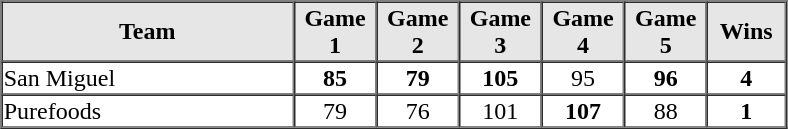<table border=1 cellspacing=0 width=525 align=center>
<tr style="text-align:center; background-color:#e6e6e6;">
<th align=center width=30%>Team</th>
<th width=8%>Game 1</th>
<th width=8%>Game 2</th>
<th width=8%>Game 3</th>
<th width=8%>Game 4</th>
<th width=8%>Game 5</th>
<th width=8%>Wins</th>
</tr>
<tr style="text-align:center;">
<td align=left>San Miguel</td>
<td><strong>85</strong></td>
<td><strong>79</strong></td>
<td><strong>105</strong></td>
<td>95</td>
<td><strong>96</strong></td>
<td><strong>4</strong></td>
</tr>
<tr style="text-align:center;">
<td align=left>Purefoods</td>
<td>79</td>
<td>76</td>
<td>101</td>
<td><strong>107</strong></td>
<td>88</td>
<td><strong>1</strong></td>
</tr>
<tr style="text-align:center; font-size: 85%; background-color:#e6e6e6;">
</tr>
</table>
